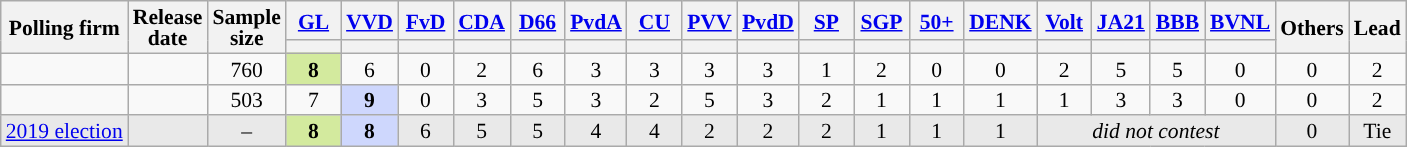<table class="wikitable sortable tpl-blanktable" style="text-align:center;font-size:90%;line-height:14px;">
<tr>
<th rowspan="2">Polling firm</th>
<th rowspan="2">Release<br>date</th>
<th rowspan="2">Sample<br>size</th>
<th class="unsortable" style="width:30px;"><a href='#'>GL</a></th>
<th class="unsortable" style="width:30px;"><a href='#'>VVD</a></th>
<th class="unsortable" style="width:30px;"><a href='#'>FvD</a></th>
<th class="unsortable" style="width:30px;"><a href='#'>CDA</a></th>
<th class="unsortable" style="width:30px;"><a href='#'>D66</a></th>
<th class="unsortable" style="width:30px;"><a href='#'>PvdA</a></th>
<th class="unsortable" style="width:30px;"><a href='#'>CU</a></th>
<th class="unsortable" style="width:30px;"><a href='#'>PVV</a></th>
<th class="unsortable" style="width:30px;"><a href='#'>PvdD</a></th>
<th class="unsortable" style="width:30px;"><a href='#'>SP</a></th>
<th class="unsortable" style="width:30px;"><a href='#'>SGP</a></th>
<th class="unsortable" style="width:30px;"><a href='#'>50+</a></th>
<th class="unsortable" style="width:30px;"><a href='#'>DENK</a></th>
<th class="unsortable" style="width:30px;"><a href='#'>Volt</a></th>
<th class="unsortable" style="width:30px;"><a href='#'>JA21</a></th>
<th class="unsortable" style="width:30px;"><a href='#'>BBB</a></th>
<th class="unsortable" style="width:30px;"><a href='#'>BVNL</a></th>
<th class="unsortable" style="width:30px;" rowspan="2">Others</th>
<th rowspan="2">Lead</th>
</tr>
<tr>
<th data-sort-type="number" style="background:"></th>
<th data-sort-type="number" style="background:"></th>
<th data-sort-type="number" style="background:"></th>
<th data-sort-type="number" style="background:"></th>
<th data-sort-type="number" style="background:"></th>
<th data-sort-type="number" style="background:"></th>
<th data-sort-type="number" style="background:"></th>
<th data-sort-type="number" style="background:"></th>
<th data-sort-type="number" style="background:"></th>
<th data-sort-type="number" style="background:"></th>
<th data-sort-type="number" style="background:"></th>
<th data-sort-type="number" style="background:"></th>
<th data-sort-type="number" style="background:"></th>
<th data-sort-type="number" style="background:"></th>
<th data-sort-type="number" style="background:"></th>
<th data-sort-type="number" style="background:"></th>
<th data-sort-type="number" style="background:"></th>
</tr>
<tr>
<td></td>
<td></td>
<td>760</td>
<td style="background:#d3ea9e;"><strong>8</strong></td>
<td>6</td>
<td>0</td>
<td>2</td>
<td>6</td>
<td>3</td>
<td>3</td>
<td>3</td>
<td>3</td>
<td>1</td>
<td>2</td>
<td>0</td>
<td>0</td>
<td>2</td>
<td>5</td>
<td>5</td>
<td>0</td>
<td>0</td>
<td style="background:">2</td>
</tr>
<tr>
<td></td>
<td></td>
<td>503</td>
<td>7</td>
<td style="background:#CED7FD;"><strong>9</strong></td>
<td>0</td>
<td>3</td>
<td>5</td>
<td>3</td>
<td>2</td>
<td>5</td>
<td>3</td>
<td>2</td>
<td>1</td>
<td>1</td>
<td>1</td>
<td>1</td>
<td>3</td>
<td>3</td>
<td>0</td>
<td>0</td>
<td style="background:">2</td>
</tr>
<tr style="background:#E9E9E9;">
<td><a href='#'>2019 election</a></td>
<td></td>
<td>–</td>
<td style="background:#d3ea9e;"><strong>8</strong></td>
<td style="background:#CED7FD;"><strong>8</strong></td>
<td>6</td>
<td>5</td>
<td>5</td>
<td>4</td>
<td>4</td>
<td>2</td>
<td>2</td>
<td>2</td>
<td>1</td>
<td>1</td>
<td>1</td>
<td colspan=4><em>did not contest</em></td>
<td>0</td>
<td>Tie</td>
</tr>
</table>
